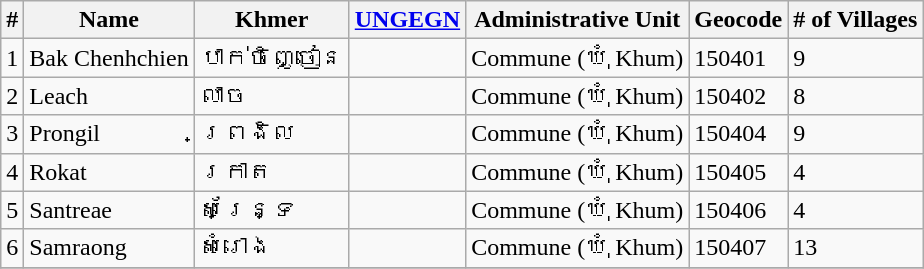<table class="wikitable sortable">
<tr>
<th>#</th>
<th>Name</th>
<th>Khmer</th>
<th><a href='#'>UNGEGN</a></th>
<th>Administrative Unit</th>
<th>Geocode</th>
<th># of Villages</th>
</tr>
<tr>
<td>1</td>
<td>Bak Chenhchien</td>
<td>បាក់ចិញ្ចៀន</td>
<td></td>
<td>Commune (ឃុំ Khum)</td>
<td>150401</td>
<td>9</td>
</tr>
<tr>
<td>2</td>
<td>Leach</td>
<td>លាច</td>
<td></td>
<td>Commune (ឃុំ Khum)</td>
<td>150402</td>
<td>8</td>
</tr>
<tr>
<td>3</td>
<td>Prongil</td>
<td>ព្រងិល</td>
<td></td>
<td>Commune (ឃុំ Khum)</td>
<td>150404</td>
<td>9</td>
</tr>
<tr>
<td>4</td>
<td>Rokat</td>
<td>រកាត</td>
<td></td>
<td>Commune (ឃុំ Khum)</td>
<td>150405</td>
<td>4</td>
</tr>
<tr>
<td>5</td>
<td>Santreae</td>
<td>សន្ទ្រែ</td>
<td></td>
<td>Commune (ឃុំ Khum)</td>
<td>150406</td>
<td>4</td>
</tr>
<tr>
<td>6</td>
<td>Samraong</td>
<td>សំរោង</td>
<td></td>
<td>Commune (ឃុំ Khum)</td>
<td>150407</td>
<td>13</td>
</tr>
<tr>
</tr>
</table>
